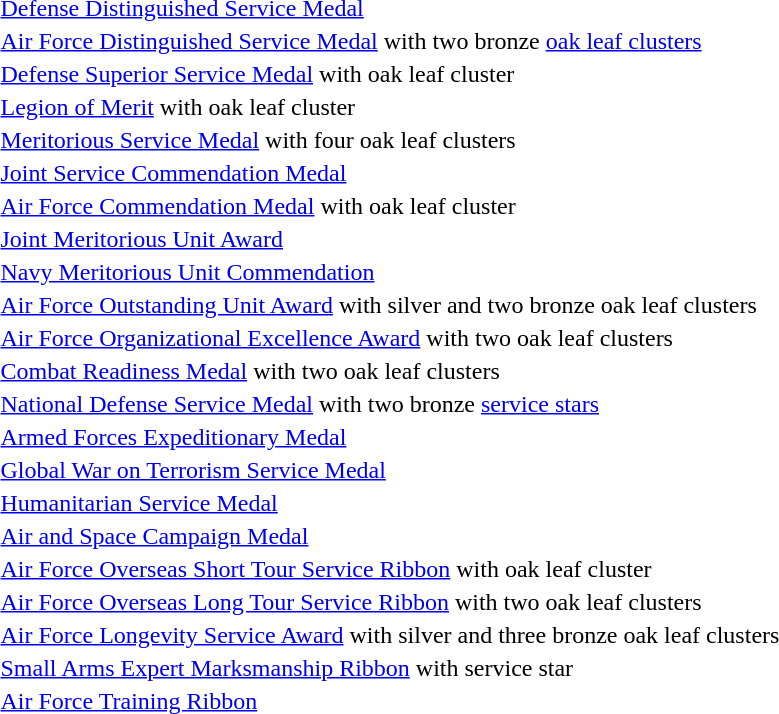<table>
<tr>
<td></td>
<td><a href='#'>Defense Distinguished Service Medal</a></td>
</tr>
<tr>
<td><span></span><span></span></td>
<td><a href='#'>Air Force Distinguished Service Medal</a> with two bronze <a href='#'>oak leaf clusters</a></td>
</tr>
<tr>
<td></td>
<td><a href='#'>Defense Superior Service Medal</a> with oak leaf cluster</td>
</tr>
<tr>
<td></td>
<td><a href='#'>Legion of Merit</a> with oak leaf cluster</td>
</tr>
<tr>
<td><span></span><span></span><span></span><span></span></td>
<td><a href='#'>Meritorious Service Medal</a> with four oak leaf clusters</td>
</tr>
<tr>
<td></td>
<td><a href='#'>Joint Service Commendation Medal</a></td>
</tr>
<tr>
<td></td>
<td><a href='#'>Air Force Commendation Medal</a> with oak leaf cluster</td>
</tr>
<tr>
<td></td>
<td><a href='#'>Joint Meritorious Unit Award</a></td>
</tr>
<tr>
<td></td>
<td><a href='#'>Navy Meritorious Unit Commendation</a></td>
</tr>
<tr>
<td><span></span><span></span><span></span></td>
<td><a href='#'>Air Force Outstanding Unit Award</a> with silver and two bronze oak leaf clusters</td>
</tr>
<tr>
<td><span></span><span></span></td>
<td><a href='#'>Air Force Organizational Excellence Award</a> with two oak leaf clusters</td>
</tr>
<tr>
<td><span></span><span></span></td>
<td><a href='#'>Combat Readiness Medal</a> with two oak leaf clusters</td>
</tr>
<tr>
<td></td>
<td><a href='#'>National Defense Service Medal</a> with two bronze <a href='#'>service stars</a></td>
</tr>
<tr>
<td></td>
<td><a href='#'>Armed Forces Expeditionary Medal</a></td>
</tr>
<tr>
<td></td>
<td><a href='#'>Global War on Terrorism Service Medal</a></td>
</tr>
<tr>
<td></td>
<td><a href='#'>Humanitarian Service Medal</a></td>
</tr>
<tr>
<td></td>
<td><a href='#'>Air and Space Campaign Medal</a></td>
</tr>
<tr>
<td></td>
<td><a href='#'>Air Force Overseas Short Tour Service Ribbon</a> with oak leaf cluster</td>
</tr>
<tr>
<td><span></span><span></span></td>
<td><a href='#'>Air Force Overseas Long Tour Service Ribbon</a> with two oak leaf clusters</td>
</tr>
<tr>
<td><span></span><span></span><span></span><span></span></td>
<td><a href='#'>Air Force Longevity Service Award</a> with silver and three bronze oak leaf clusters</td>
</tr>
<tr>
<td></td>
<td><a href='#'>Small Arms Expert Marksmanship Ribbon</a> with service star</td>
</tr>
<tr>
<td></td>
<td><a href='#'>Air Force Training Ribbon</a></td>
</tr>
</table>
